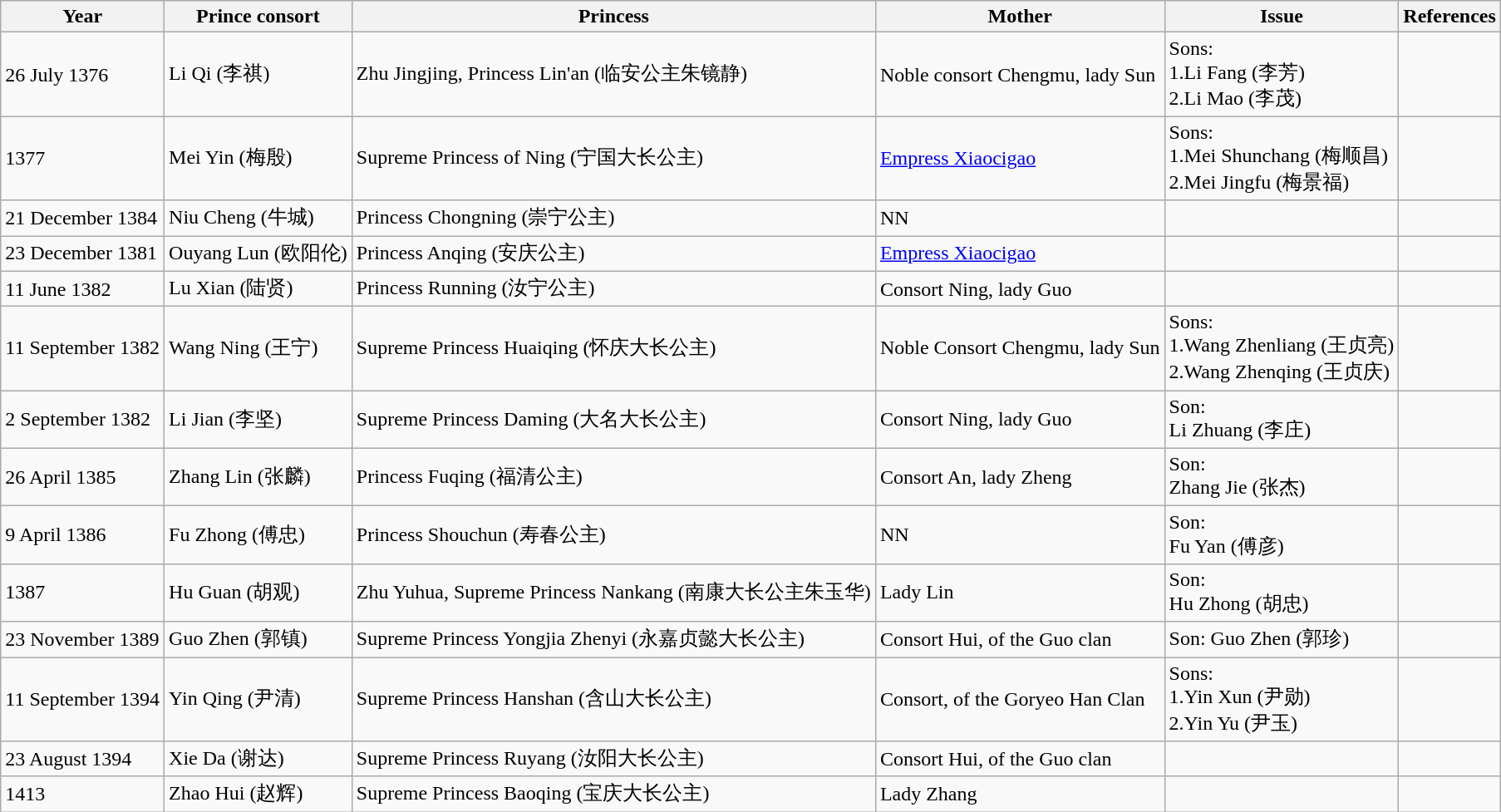<table class="wikitable">
<tr>
<th>Year</th>
<th>Prince consort</th>
<th>Princess</th>
<th>Mother</th>
<th>Issue</th>
<th>References</th>
</tr>
<tr>
<td>26 July 1376</td>
<td>Li Qi (李祺)</td>
<td>Zhu Jingjing, Princess Lin'an (临安公主朱镜静)</td>
<td>Noble consort Chengmu, lady Sun</td>
<td>Sons:<br>1.Li Fang (李芳)<br>2.Li Mao (李茂)</td>
<td></td>
</tr>
<tr>
<td>1377</td>
<td>Mei Yin (梅殷)</td>
<td>Supreme Princess of Ning (宁国大长公主)</td>
<td><a href='#'>Empress Xiaocigao</a></td>
<td>Sons:<br>1.Mei Shunchang (梅顺昌)<br>2.Mei Jingfu (梅景福)</td>
<td></td>
</tr>
<tr>
<td>21 December 1384</td>
<td>Niu Cheng (牛城)</td>
<td>Princess Chongning (崇宁公主)</td>
<td>NN</td>
<td></td>
<td></td>
</tr>
<tr>
<td>23 December 1381</td>
<td>Ouyang Lun (欧阳伦)</td>
<td>Princess Anqing (安庆公主)</td>
<td><a href='#'>Empress Xiaocigao</a></td>
<td></td>
<td></td>
</tr>
<tr>
<td>11  June 1382</td>
<td>Lu Xian (陆贤)</td>
<td>Princess Running (汝宁公主)</td>
<td>Consort Ning, lady Guo</td>
<td></td>
<td></td>
</tr>
<tr>
<td>11 September 1382</td>
<td>Wang Ning (王宁)</td>
<td>Supreme Princess Huaiqing (怀庆大长公主)</td>
<td>Noble Consort Chengmu, lady Sun</td>
<td>Sons:<br>1.Wang Zhenliang (王贞亮)<br>2.Wang Zhenqing (王贞庆)</td>
<td></td>
</tr>
<tr>
<td>2 September 1382</td>
<td>Li Jian (李坚)</td>
<td>Supreme Princess Daming (大名大长公主)</td>
<td>Consort Ning, lady Guo</td>
<td>Son:<br>Li Zhuang (李庄)</td>
<td></td>
</tr>
<tr>
<td>26 April 1385</td>
<td>Zhang Lin (张麟)</td>
<td>Princess Fuqing (福清公主)</td>
<td>Consort An, lady Zheng</td>
<td>Son:<br>Zhang Jie (张杰)</td>
<td></td>
</tr>
<tr>
<td>9 April 1386</td>
<td>Fu Zhong (傅忠)</td>
<td>Princess Shouchun (寿春公主)</td>
<td>NN</td>
<td>Son:<br>Fu Yan (傅彦)</td>
<td></td>
</tr>
<tr>
<td>1387</td>
<td>Hu Guan (胡观)</td>
<td>Zhu Yuhua, Supreme Princess Nankang (南康大长公主朱玉华)</td>
<td>Lady Lin</td>
<td>Son:<br>Hu Zhong (胡忠)</td>
<td></td>
</tr>
<tr>
<td>23 November 1389</td>
<td>Guo Zhen (郭镇)</td>
<td>Supreme Princess Yongjia Zhenyi (永嘉贞懿大长公主)</td>
<td>Consort Hui, of the Guo clan</td>
<td>Son: Guo Zhen (郭珍)</td>
<td></td>
</tr>
<tr>
<td>11 September 1394</td>
<td>Yin Qing (尹清)</td>
<td>Supreme Princess Hanshan (含山大长公主)</td>
<td>Consort, of the Goryeo Han Clan</td>
<td>Sons:<br>1.Yin Xun (尹勋)<br>2.Yin Yu (尹玉)</td>
<td></td>
</tr>
<tr>
<td>23 August 1394</td>
<td>Xie Da (谢达)</td>
<td>Supreme Princess Ruyang (汝阳大长公主)</td>
<td>Consort Hui, of the Guo clan</td>
<td></td>
<td></td>
</tr>
<tr>
<td>1413</td>
<td>Zhao Hui (赵辉)</td>
<td>Supreme Princess Baoqing (宝庆大长公主)</td>
<td>Lady Zhang</td>
<td></td>
<td></td>
</tr>
</table>
